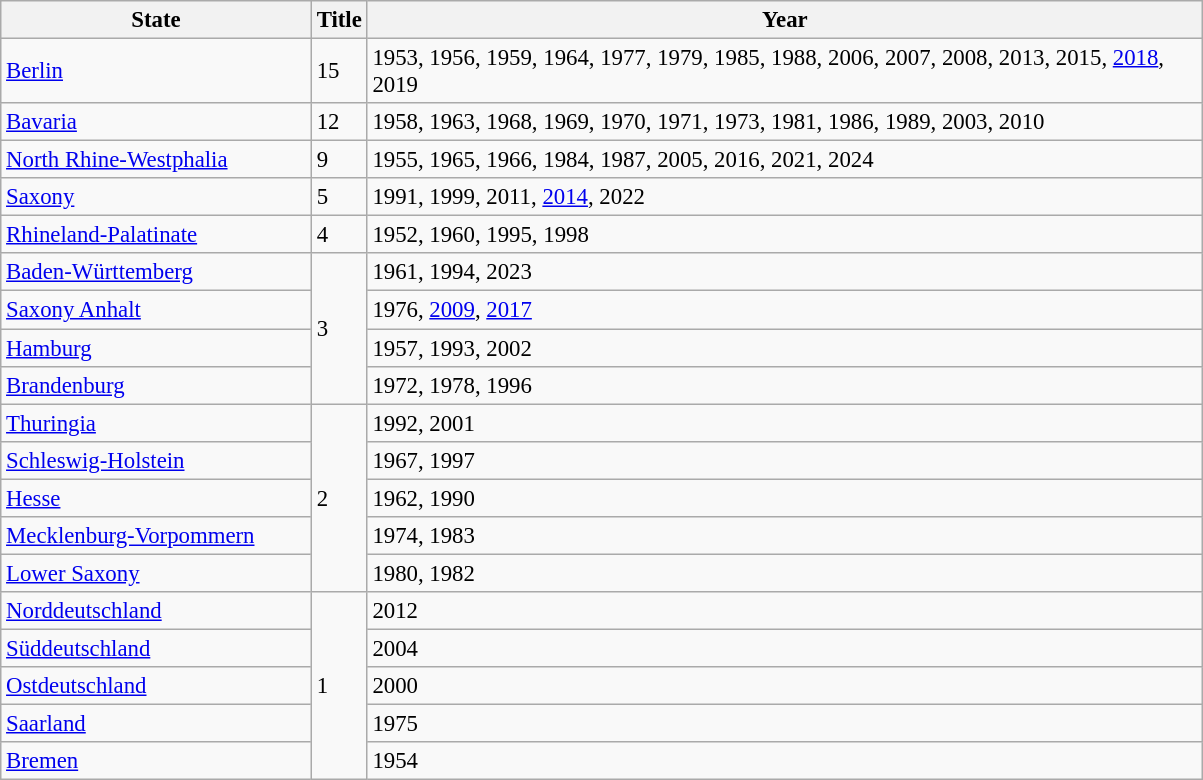<table class="wikitable sortable" style="font-size: 95%;">
<tr>
<th width="200;">State</th>
<th width="30;">Title</th>
<th width="550;f">Year</th>
</tr>
<tr>
<td><a href='#'>Berlin</a></td>
<td rowspan="1">15</td>
<td>1953, 1956, 1959, 1964, 1977, 1979, 1985, 1988, 2006, 2007, 2008, 2013, 2015, <a href='#'>2018</a>, 2019</td>
</tr>
<tr>
<td><a href='#'>Bavaria</a></td>
<td rowspan="1">12</td>
<td>1958, 1963, 1968, 1969, 1970, 1971, 1973, 1981, 1986, 1989, 2003, 2010</td>
</tr>
<tr>
<td><a href='#'>North Rhine-Westphalia</a></td>
<td rowspan="1">9</td>
<td>1955, 1965, 1966, 1984, 1987, 2005, 2016, 2021, 2024</td>
</tr>
<tr>
<td><a href='#'>Saxony</a></td>
<td>5</td>
<td>1991, 1999, 2011, <a href='#'>2014</a>, 2022</td>
</tr>
<tr>
<td><a href='#'>Rhineland-Palatinate</a></td>
<td>4</td>
<td>1952, 1960, 1995, 1998</td>
</tr>
<tr>
<td><a href='#'>Baden-Württemberg</a></td>
<td rowspan="4">3</td>
<td>1961, 1994, 2023</td>
</tr>
<tr>
<td><a href='#'>Saxony Anhalt</a></td>
<td>1976, <a href='#'>2009</a>, <a href='#'>2017</a></td>
</tr>
<tr>
<td><a href='#'>Hamburg</a></td>
<td>1957, 1993, 2002</td>
</tr>
<tr>
<td><a href='#'>Brandenburg</a></td>
<td>1972, 1978, 1996</td>
</tr>
<tr>
<td><a href='#'>Thuringia</a></td>
<td rowspan="5">2</td>
<td>1992, 2001</td>
</tr>
<tr>
<td><a href='#'>Schleswig-Holstein</a></td>
<td>1967, 1997</td>
</tr>
<tr>
<td><a href='#'>Hesse</a></td>
<td>1962, 1990</td>
</tr>
<tr>
<td><a href='#'>Mecklenburg-Vorpommern</a></td>
<td>1974, 1983</td>
</tr>
<tr>
<td><a href='#'>Lower Saxony</a></td>
<td>1980, 1982</td>
</tr>
<tr>
<td><a href='#'>Norddeutschland</a></td>
<td rowspan="5">1</td>
<td>2012</td>
</tr>
<tr>
<td><a href='#'>Süddeutschland</a></td>
<td>2004</td>
</tr>
<tr>
<td><a href='#'>Ostdeutschland</a></td>
<td>2000</td>
</tr>
<tr>
<td><a href='#'>Saarland</a></td>
<td>1975</td>
</tr>
<tr>
<td><a href='#'>Bremen</a></td>
<td>1954</td>
</tr>
</table>
